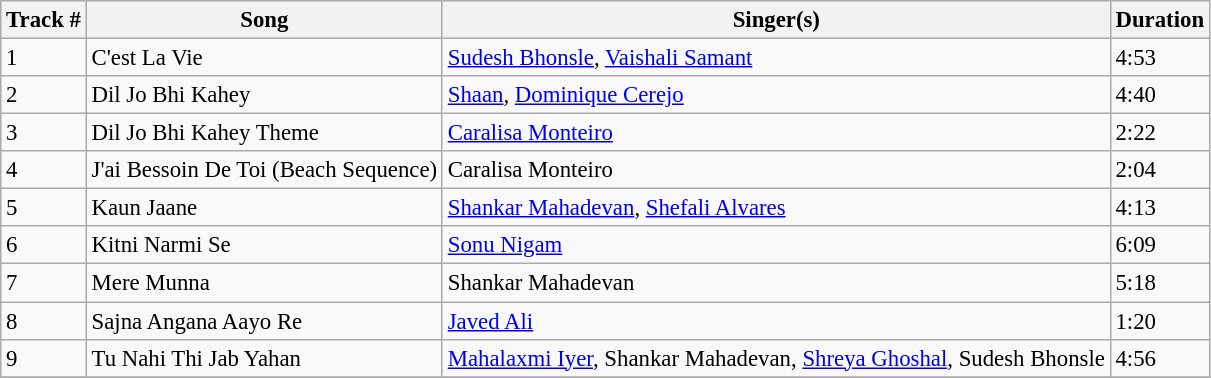<table class="wikitable" style="font-size:95%;">
<tr>
<th>Track #</th>
<th>Song</th>
<th>Singer(s)</th>
<th>Duration</th>
</tr>
<tr>
<td>1</td>
<td>C'est La Vie</td>
<td><a href='#'>Sudesh Bhonsle</a>, <a href='#'>Vaishali Samant</a></td>
<td>4:53</td>
</tr>
<tr>
<td>2</td>
<td>Dil Jo Bhi Kahey</td>
<td><a href='#'>Shaan</a>, <a href='#'>Dominique Cerejo</a></td>
<td>4:40</td>
</tr>
<tr>
<td>3</td>
<td>Dil Jo Bhi Kahey Theme</td>
<td><a href='#'>Caralisa Monteiro</a></td>
<td>2:22</td>
</tr>
<tr>
<td>4</td>
<td>J'ai Bessoin De Toi (Beach Sequence)</td>
<td>Caralisa Monteiro</td>
<td>2:04</td>
</tr>
<tr>
<td>5</td>
<td>Kaun Jaane</td>
<td><a href='#'>Shankar Mahadevan</a>, <a href='#'>Shefali Alvares</a></td>
<td>4:13</td>
</tr>
<tr>
<td>6</td>
<td>Kitni Narmi Se</td>
<td><a href='#'>Sonu Nigam</a></td>
<td>6:09</td>
</tr>
<tr>
<td>7</td>
<td>Mere Munna</td>
<td>Shankar Mahadevan</td>
<td>5:18</td>
</tr>
<tr>
<td>8</td>
<td>Sajna Angana Aayo Re</td>
<td><a href='#'>Javed Ali</a></td>
<td>1:20</td>
</tr>
<tr>
<td>9</td>
<td>Tu Nahi Thi Jab Yahan</td>
<td><a href='#'>Mahalaxmi Iyer</a>, Shankar Mahadevan, <a href='#'>Shreya Ghoshal</a>, Sudesh Bhonsle</td>
<td>4:56</td>
</tr>
<tr>
</tr>
</table>
